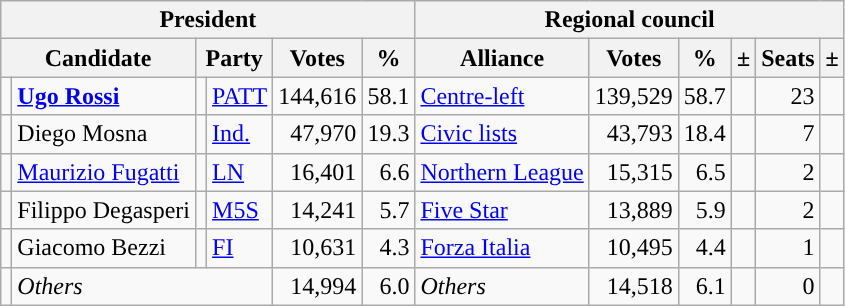<table class="wikitable" style="text-align:right">
<tr>
<th colspan="6">President</th>
<th colspan="6">Regional council</th>
</tr>
<tr>
<th colspan="2">Candidate</th>
<th colspan="2">Party</th>
<th>Votes</th>
<th>%</th>
<th>Alliance</th>
<th>Votes</th>
<th>%</th>
<th>±</th>
<th>Seats</th>
<th>±</th>
</tr>
<tr>
<td></td>
<td style="text-align:left"><strong><a href='#'>Ugo Rossi</a></strong></td>
<td></td>
<td style="text-align:left"><a href='#'>PATT</a></td>
<td>144,616</td>
<td>58.1</td>
<td style="text-align:left"><a href='#'>Centre-left</a></td>
<td>139,529</td>
<td>58.7</td>
<td></td>
<td>23</td>
<td></td>
</tr>
<tr>
<td></td>
<td style="text-align:left">Diego Mosna</td>
<td></td>
<td style="text-align:left"><a href='#'>Ind.</a></td>
<td>47,970</td>
<td>19.3</td>
<td style="text-align:left"><a href='#'>Civic lists</a></td>
<td>43,793</td>
<td>18.4</td>
<td></td>
<td>7</td>
<td></td>
</tr>
<tr>
<td></td>
<td style="text-align:left"><a href='#'>Maurizio Fugatti</a></td>
<td></td>
<td style="text-align:left"><a href='#'>LN</a></td>
<td>16,401</td>
<td>6.6</td>
<td style="text-align:left"><a href='#'>Northern League</a></td>
<td>15,315</td>
<td>6.5</td>
<td></td>
<td>2</td>
<td></td>
</tr>
<tr>
<td></td>
<td style="text-align:left">Filippo Degasperi</td>
<td></td>
<td style="text-align:left"><a href='#'>M5S</a></td>
<td>14,241</td>
<td>5.7</td>
<td style="text-align:left"><a href='#'>Five Star</a></td>
<td>13,889</td>
<td>5.9</td>
<td></td>
<td>2</td>
<td></td>
</tr>
<tr>
<td></td>
<td style="text-align:left">Giacomo Bezzi</td>
<td></td>
<td style="text-align:left"><a href='#'>FI</a></td>
<td>10,631</td>
<td>4.3</td>
<td style="text-align:left"><a href='#'>Forza Italia</a></td>
<td>10,495</td>
<td>4.4</td>
<td></td>
<td>1</td>
<td></td>
</tr>
<tr>
<td></td>
<td colspan="3" style="text-align:left"><em>Others</em></td>
<td>14,994</td>
<td>6.0</td>
<td style="text-align:left"><em>Others</em></td>
<td>14,518</td>
<td>6.1</td>
<td></td>
<td>0</td>
<td></td>
</tr>
</table>
